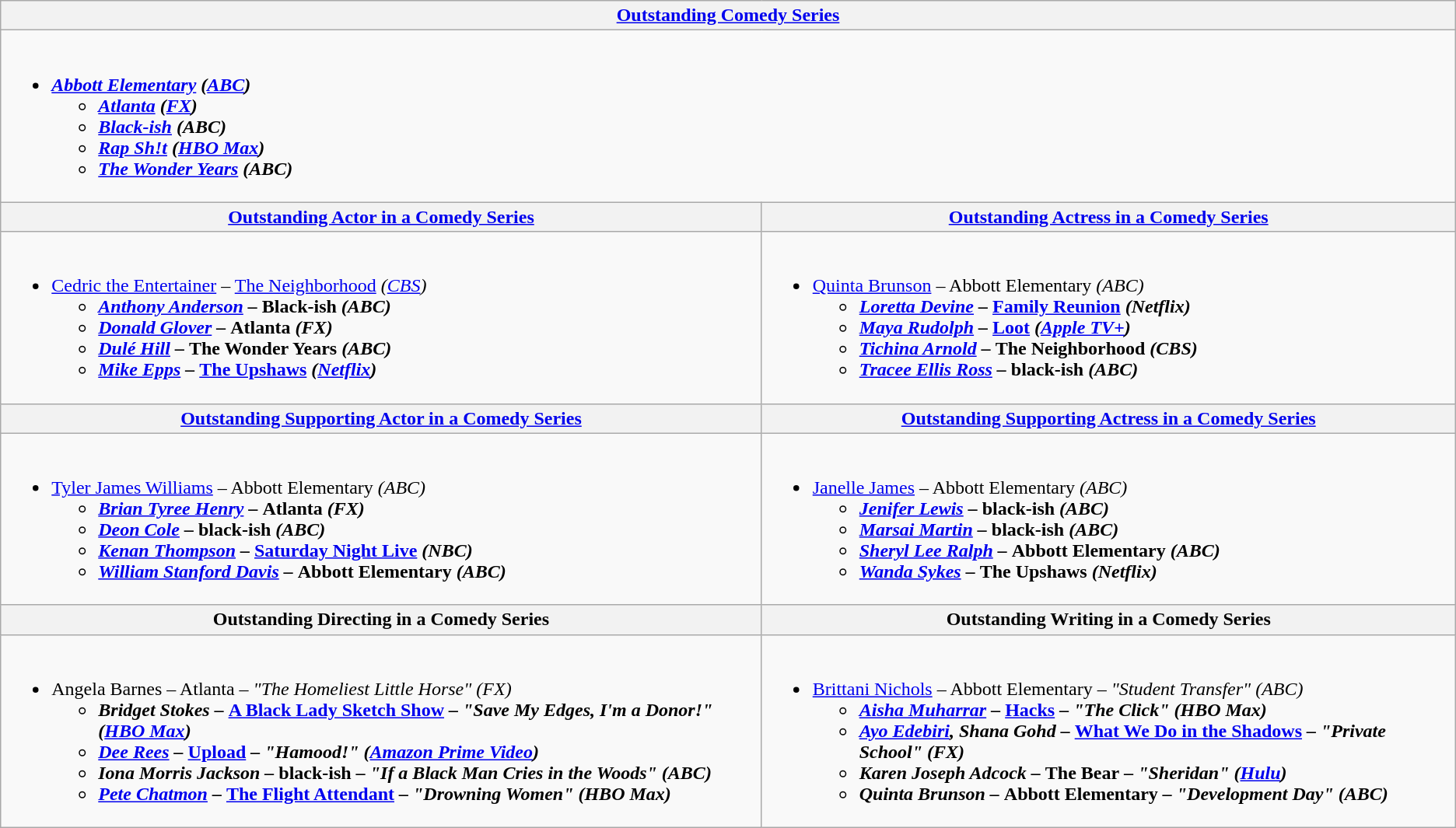<table class="wikitable" style="width=72%">
<tr>
<th colspan="2" style="width=50%"><a href='#'>Outstanding Comedy Series</a></th>
</tr>
<tr>
<td colspan="2" valign="top"><br><ul><li><strong><em><a href='#'>Abbott Elementary</a><em> (<a href='#'>ABC</a>)<strong><ul><li></em><a href='#'>Atlanta</a><em> (<a href='#'>FX</a>)</li><li></em><a href='#'>Black-ish</a><em> (ABC)</li><li></em><a href='#'>Rap Sh!t</a><em> (<a href='#'>HBO Max</a>)</li><li></em><a href='#'>The Wonder Years</a><em> (ABC)</li></ul></li></ul></td>
</tr>
<tr>
<th><a href='#'>Outstanding Actor in a Comedy Series</a></th>
<th><a href='#'>Outstanding Actress in a Comedy Series</a></th>
</tr>
<tr>
<td valign="top"><br><ul><li></strong><a href='#'>Cedric the Entertainer</a> – </em><a href='#'>The Neighborhood</a><em> (<a href='#'>CBS</a>)<strong><ul><li><a href='#'>Anthony Anderson</a> – </em>Black-ish<em> (ABC)</li><li><a href='#'>Donald Glover</a> – </em>Atlanta<em> (FX)</li><li><a href='#'>Dulé Hill</a> – </em>The Wonder Years<em> (ABC)</li><li><a href='#'>Mike Epps</a> – </em><a href='#'>The Upshaws</a><em> (<a href='#'>Netflix</a>)</li></ul></li></ul></td>
<td valign="top"><br><ul><li></strong><a href='#'>Quinta Brunson</a> – </em>Abbott Elementary<em> (ABC)<strong><ul><li><a href='#'>Loretta Devine</a> – </em><a href='#'>Family Reunion</a><em> (Netflix)</li><li><a href='#'>Maya Rudolph</a> – </em><a href='#'>Loot</a><em> (<a href='#'>Apple TV+</a>)</li><li><a href='#'>Tichina Arnold</a> – </em>The Neighborhood<em> (CBS)</li><li><a href='#'>Tracee Ellis Ross</a> – </em>black-ish<em> (ABC)</li></ul></li></ul></td>
</tr>
<tr>
<th><a href='#'>Outstanding Supporting Actor in a Comedy Series</a></th>
<th><a href='#'>Outstanding Supporting Actress in a Comedy Series</a></th>
</tr>
<tr>
<td valign="top"><br><ul><li></strong><a href='#'>Tyler James Williams</a> – </em>Abbott Elementary<em> (ABC)<strong><ul><li><a href='#'>Brian Tyree Henry</a> – </em>Atlanta<em> (FX)</li><li><a href='#'>Deon Cole</a> – </em>black-ish<em> (ABC)</li><li><a href='#'>Kenan Thompson</a> – </em><a href='#'>Saturday Night Live</a><em> (NBC)</li><li><a href='#'>William Stanford Davis</a> – </em>Abbott Elementary<em> (ABC)</li></ul></li></ul></td>
<td valign="top"><br><ul><li></strong><a href='#'>Janelle James</a> – </em>Abbott Elementary<em> (ABC)<strong><ul><li><a href='#'>Jenifer Lewis</a> – </em>black-ish<em> (ABC)</li><li><a href='#'>Marsai Martin</a> – </em>black-ish<em> (ABC)</li><li><a href='#'>Sheryl Lee Ralph</a> – </em>Abbott Elementary<em> (ABC)</li><li><a href='#'>Wanda Sykes</a> – </em>The Upshaws<em> (Netflix)</li></ul></li></ul></td>
</tr>
<tr>
<th>Outstanding Directing in a Comedy Series</th>
<th>Outstanding Writing in a Comedy Series</th>
</tr>
<tr>
<td valign="top"><br><ul><li></strong>Angela Barnes – </em>Atlanta<em> – "The Homeliest Little Horse" (FX)<strong><ul><li>Bridget Stokes – </em><a href='#'>A Black Lady Sketch Show</a><em> – "Save My Edges, I'm a Donor!" (<a href='#'>HBO Max</a>)</li><li><a href='#'>Dee Rees</a> – </em><a href='#'>Upload</a><em> – "Hamood!" (<a href='#'>Amazon Prime Video</a>)</li><li>Iona Morris Jackson – </em>black-ish<em> – "If a Black Man Cries in the Woods" (ABC)</li><li><a href='#'>Pete Chatmon</a> – </em><a href='#'>The Flight Attendant</a><em> – "Drowning Women" (HBO Max)</li></ul></li></ul></td>
<td valign="top"><br><ul><li></strong><a href='#'>Brittani Nichols</a> – </em>Abbott Elementary<em> – "Student Transfer" (ABC)<strong><ul><li><a href='#'>Aisha Muharrar</a> – </em><a href='#'>Hacks</a><em> – "The Click" (HBO Max)</li><li><a href='#'>Ayo Edebiri</a>, Shana Gohd – </em><a href='#'>What We Do in the Shadows</a><em> – "Private School" (FX)</li><li>Karen Joseph Adcock – </em>The Bear<em> – "Sheridan" (<a href='#'>Hulu</a>)</li><li>Quinta Brunson – </em>Abbott Elementary<em> – "Development Day" (ABC)</li></ul></li></ul></td>
</tr>
</table>
